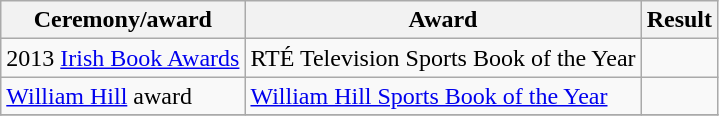<table class="wikitable plainrowheaders sortable">
<tr>
<th scope="col">Ceremony/award</th>
<th scope="col">Award</th>
<th scope="col">Result</th>
</tr>
<tr>
<td>2013 <a href='#'>Irish Book Awards</a></td>
<td>RTÉ Television Sports Book of the Year</td>
<td></td>
</tr>
<tr>
<td><a href='#'>William Hill</a> award</td>
<td><a href='#'>William Hill Sports Book of the Year</a></td>
<td></td>
</tr>
<tr>
</tr>
</table>
